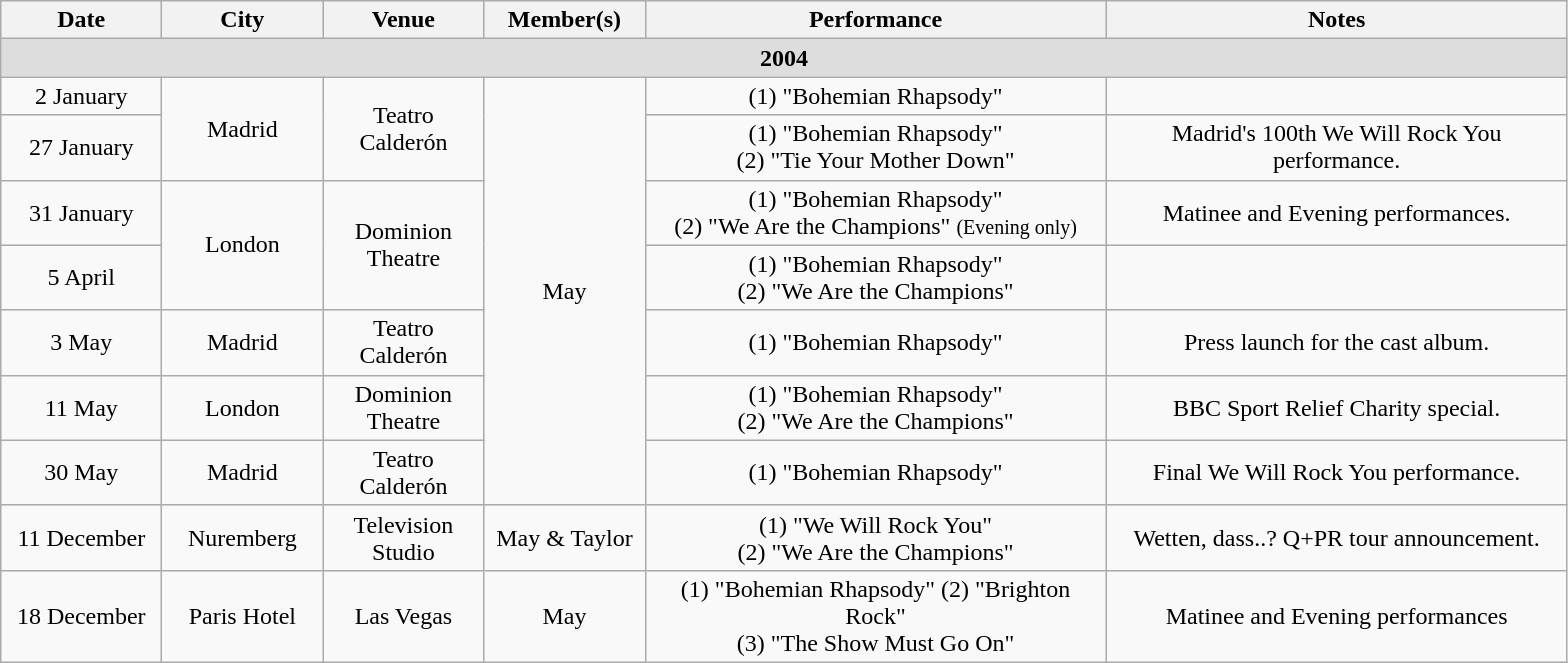<table class="wikitable" style="text-align:center;">
<tr>
<th style="width:100px;">Date</th>
<th style="width:100px;">City</th>
<th style="width:100px;">Venue</th>
<th style="width:100px;">Member(s)</th>
<th style="width:300px;">Performance</th>
<th style="width:300px;">Notes</th>
</tr>
<tr style="background:#ddd;">
<td colspan="6"><strong>2004</strong></td>
</tr>
<tr>
<td>2 January</td>
<td rowspan="2">Madrid</td>
<td rowspan="2">Teatro Calderón</td>
<td rowspan="7">May</td>
<td>(1) "Bohemian Rhapsody"</td>
<td></td>
</tr>
<tr>
<td>27 January</td>
<td>(1) "Bohemian Rhapsody" <br> (2) "Tie Your Mother Down"</td>
<td>Madrid's 100th We Will Rock You performance.</td>
</tr>
<tr>
<td>31 January</td>
<td rowspan="2">London</td>
<td rowspan="2">Dominion Theatre</td>
<td>(1) "Bohemian Rhapsody" <br> (2) "We Are the Champions" <small>(Evening only)</small></td>
<td>Matinee and Evening performances.</td>
</tr>
<tr>
<td>5 April</td>
<td>(1) "Bohemian Rhapsody" <br> (2) "We Are the Champions"</td>
<td></td>
</tr>
<tr>
<td>3 May</td>
<td>Madrid</td>
<td>Teatro Calderón</td>
<td>(1) "Bohemian Rhapsody"</td>
<td>Press launch for the cast album.</td>
</tr>
<tr>
<td>11 May</td>
<td>London</td>
<td>Dominion Theatre</td>
<td>(1) "Bohemian Rhapsody" <br> (2) "We Are the Champions"</td>
<td>BBC Sport Relief Charity special.</td>
</tr>
<tr>
<td>30 May</td>
<td>Madrid</td>
<td>Teatro Calderón</td>
<td>(1) "Bohemian Rhapsody"</td>
<td>Final We Will Rock You performance.</td>
</tr>
<tr>
<td>11 December</td>
<td>Nuremberg</td>
<td>Television Studio</td>
<td>May & Taylor</td>
<td>(1) "We Will Rock You" <br> (2) "We Are the Champions"</td>
<td>Wetten, dass..? Q+PR tour announcement.</td>
</tr>
<tr>
<td>18 December</td>
<td>Paris Hotel</td>
<td>Las Vegas</td>
<td>May</td>
<td>(1) "Bohemian Rhapsody" (2) "Brighton Rock" <br> (3) "The Show Must Go On"</td>
<td>Matinee and Evening performances</td>
</tr>
</table>
